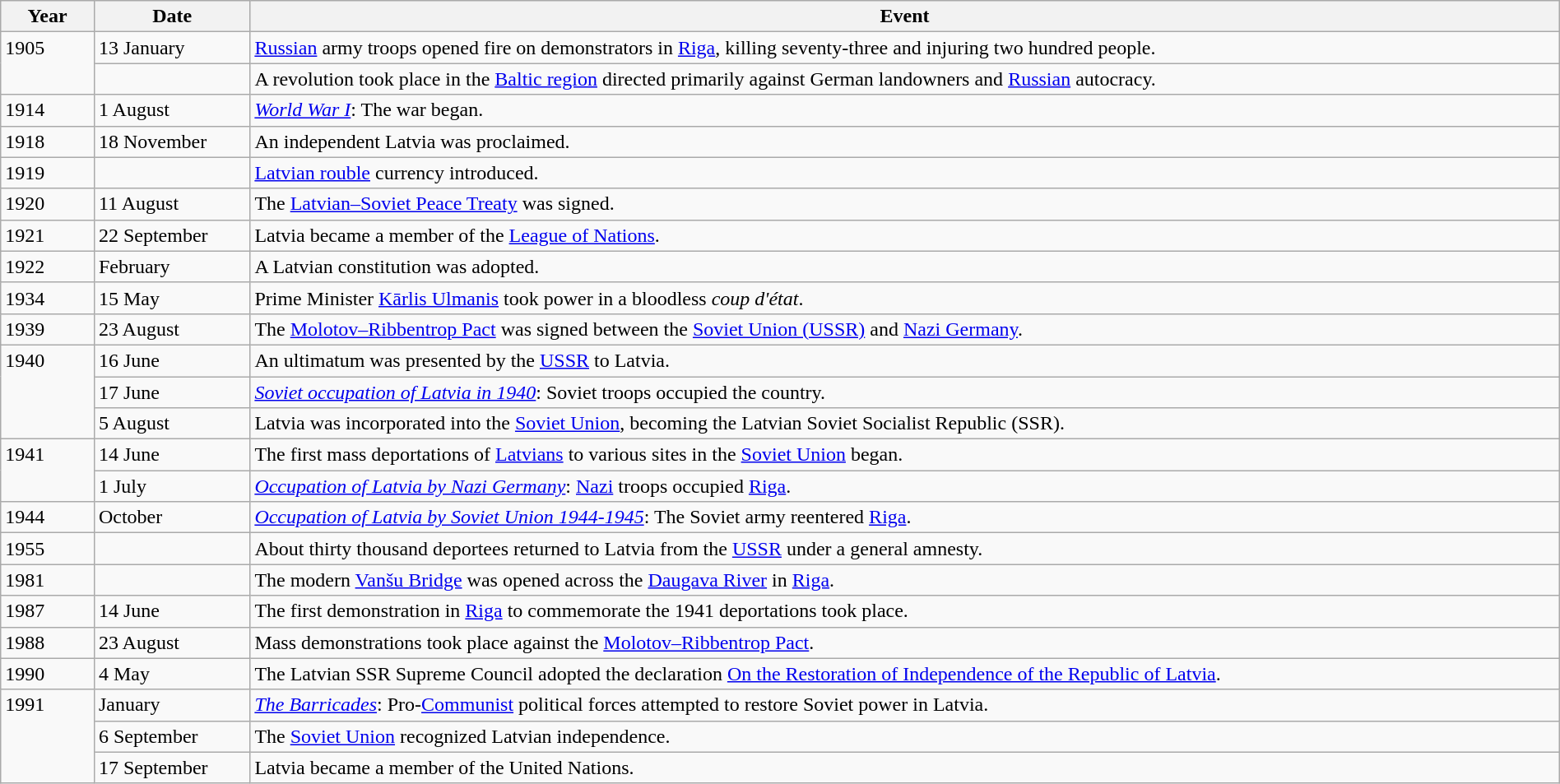<table class="wikitable" width="100%">
<tr>
<th style="width:6%">Year</th>
<th style="width:10%">Date</th>
<th>Event</th>
</tr>
<tr>
<td rowspan="2" valign="top">1905</td>
<td>13 January</td>
<td><a href='#'>Russian</a> army troops opened fire on demonstrators in <a href='#'>Riga</a>, killing seventy-three and injuring two hundred people.</td>
</tr>
<tr>
<td></td>
<td>A revolution took place in the <a href='#'>Baltic region</a> directed primarily against German landowners and <a href='#'>Russian</a> autocracy.</td>
</tr>
<tr>
<td>1914</td>
<td>1 August</td>
<td><em><a href='#'>World War I</a></em>: The war began.</td>
</tr>
<tr>
<td>1918</td>
<td>18 November</td>
<td>An independent Latvia was proclaimed.</td>
</tr>
<tr>
<td>1919</td>
<td></td>
<td><a href='#'>Latvian rouble</a> currency introduced.</td>
</tr>
<tr>
<td>1920</td>
<td>11 August</td>
<td>The <a href='#'>Latvian–Soviet Peace Treaty</a> was signed.</td>
</tr>
<tr>
<td>1921</td>
<td>22 September</td>
<td>Latvia became a member of the <a href='#'>League of Nations</a>.</td>
</tr>
<tr>
<td>1922</td>
<td>February</td>
<td>A Latvian constitution was adopted.</td>
</tr>
<tr>
<td>1934</td>
<td>15 May</td>
<td>Prime Minister <a href='#'>Kārlis Ulmanis</a> took power in a bloodless <em>coup d'état</em>.</td>
</tr>
<tr>
<td>1939</td>
<td>23 August</td>
<td>The <a href='#'>Molotov–Ribbentrop Pact</a> was signed between the <a href='#'>Soviet Union (USSR)</a> and <a href='#'>Nazi Germany</a>.</td>
</tr>
<tr>
<td rowspan="3" valign="top">1940</td>
<td>16 June</td>
<td>An ultimatum was presented by the <a href='#'>USSR</a> to Latvia.</td>
</tr>
<tr>
<td>17 June</td>
<td><em><a href='#'>Soviet occupation of Latvia in 1940</a></em>: Soviet troops occupied the country.</td>
</tr>
<tr>
<td>5 August</td>
<td>Latvia was incorporated into the <a href='#'>Soviet Union</a>, becoming the Latvian Soviet Socialist Republic (SSR).</td>
</tr>
<tr>
<td rowspan="2" valign="top">1941</td>
<td>14 June</td>
<td>The first mass deportations of <a href='#'>Latvians</a> to various sites in the <a href='#'>Soviet Union</a> began.</td>
</tr>
<tr>
<td>1 July</td>
<td><em><a href='#'>Occupation of Latvia by Nazi Germany</a></em>: <a href='#'>Nazi</a> troops occupied <a href='#'>Riga</a>.</td>
</tr>
<tr>
<td>1944</td>
<td>October</td>
<td><em><a href='#'>Occupation of Latvia by Soviet Union 1944-1945</a></em>: The Soviet army reentered <a href='#'>Riga</a>.</td>
</tr>
<tr>
<td>1955</td>
<td></td>
<td>About thirty thousand deportees returned to Latvia from the <a href='#'>USSR</a> under a general amnesty.</td>
</tr>
<tr>
<td>1981</td>
<td></td>
<td>The modern <a href='#'>Vanšu Bridge</a> was opened across the <a href='#'>Daugava River</a> in <a href='#'>Riga</a>.</td>
</tr>
<tr>
<td>1987</td>
<td>14 June</td>
<td>The first demonstration in <a href='#'>Riga</a> to commemorate the 1941 deportations took place.</td>
</tr>
<tr>
<td>1988</td>
<td>23 August</td>
<td>Mass demonstrations took place against the <a href='#'>Molotov–Ribbentrop Pact</a>.</td>
</tr>
<tr>
<td>1990</td>
<td>4 May</td>
<td>The Latvian SSR Supreme Council adopted the declaration <a href='#'>On the Restoration of Independence of the Republic of Latvia</a>.</td>
</tr>
<tr>
<td rowspan="3" valign="top">1991</td>
<td>January</td>
<td><em><a href='#'>The Barricades</a></em>: Pro-<a href='#'>Communist</a> political forces attempted to restore Soviet power in Latvia.</td>
</tr>
<tr>
<td>6 September</td>
<td>The <a href='#'>Soviet Union</a> recognized Latvian independence.</td>
</tr>
<tr>
<td>17 September</td>
<td>Latvia became a member of the United Nations.</td>
</tr>
</table>
